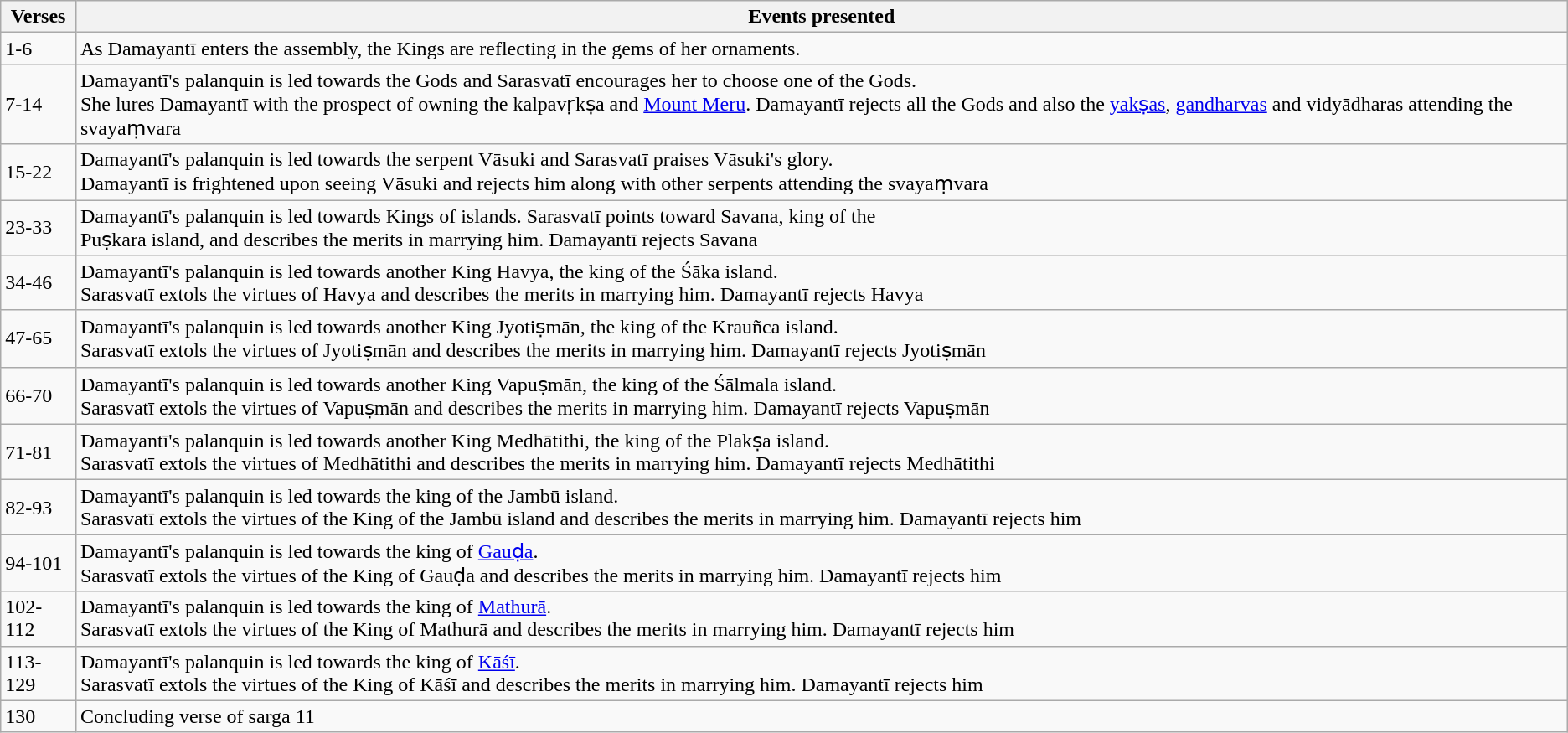<table class="wikitable">
<tr>
<th>Verses</th>
<th>Events presented</th>
</tr>
<tr>
<td>1-6</td>
<td>As Damayantī enters the assembly, the Kings are reflecting in the gems of her ornaments.</td>
</tr>
<tr>
<td>7-14</td>
<td>Damayantī's palanquin is led towards the Gods and Sarasvatī encourages her to choose one of the Gods. <br>She lures Damayantī with the prospect of owning the kalpavṛkṣa and <a href='#'>Mount Meru</a>. Damayantī rejects all the Gods and also the <a href='#'>yakṣas</a>, <a href='#'>gandharvas</a> and vidyādharas attending the svayaṃvara</td>
</tr>
<tr>
<td>15-22</td>
<td>Damayantī's palanquin is led towards the serpent Vāsuki and Sarasvatī praises Vāsuki's glory. <br> Damayantī is frightened upon seeing Vāsuki and rejects him along with other serpents attending the svayaṃvara</td>
</tr>
<tr>
<td>23-33</td>
<td>Damayantī's palanquin is led towards Kings of islands. Sarasvatī points toward Savana, king of the <br>Puṣkara island, and describes the merits in marrying him. Damayantī rejects Savana</td>
</tr>
<tr>
<td>34-46</td>
<td>Damayantī's palanquin is led towards another King Havya, the king of the Śāka island. <br>Sarasvatī extols the virtues of Havya and describes the merits in marrying him. Damayantī rejects Havya</td>
</tr>
<tr>
<td>47-65</td>
<td>Damayantī's palanquin is led towards another King Jyotiṣmān, the king of the Krauñca island. <br>Sarasvatī extols the virtues of Jyotiṣmān and describes the merits in marrying him. Damayantī rejects Jyotiṣmān</td>
</tr>
<tr>
<td>66-70</td>
<td>Damayantī's palanquin is led towards another King Vapuṣmān, the king of the Śālmala island. <br>Sarasvatī extols the virtues of Vapuṣmān and describes the merits in marrying him. Damayantī rejects Vapuṣmān</td>
</tr>
<tr>
<td>71-81</td>
<td>Damayantī's palanquin is led towards another King Medhātithi, the king of the Plakṣa island. <br>Sarasvatī extols the virtues of Medhātithi and describes the merits in marrying him. Damayantī rejects Medhātithi</td>
</tr>
<tr>
<td>82-93</td>
<td>Damayantī's palanquin is led towards the king of the Jambū island. <br>Sarasvatī extols the virtues of the King of the Jambū island and describes the merits in marrying him. Damayantī rejects him</td>
</tr>
<tr>
<td>94-101</td>
<td>Damayantī's palanquin is led towards the king of <a href='#'>Gauḍa</a>. <br>Sarasvatī extols the virtues of the King of Gauḍa and describes the merits in marrying him. Damayantī rejects him</td>
</tr>
<tr>
<td>102-112</td>
<td>Damayantī's palanquin is led towards the king of <a href='#'>Mathurā</a>. <br>Sarasvatī extols the virtues of the King of Mathurā and describes the merits in marrying him. Damayantī rejects him</td>
</tr>
<tr>
<td>113-129</td>
<td>Damayantī's palanquin is led towards the king of <a href='#'>Kāśī</a>. <br>Sarasvatī extols the virtues of the King of Kāśī and describes the merits in marrying him. Damayantī rejects him</td>
</tr>
<tr>
<td>130</td>
<td>Concluding verse of sarga 11</td>
</tr>
</table>
